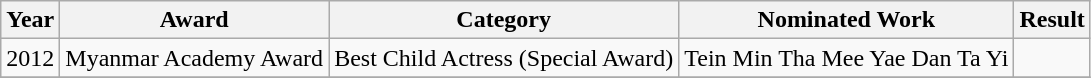<table class="wikitable sortable">
<tr>
<th>Year</th>
<th>Award</th>
<th>Category</th>
<th>Nominated Work</th>
<th>Result</th>
</tr>
<tr>
<td>2012</td>
<td>Myanmar Academy Award</td>
<td>Best Child Actress (Special Award)</td>
<td>Tein Min Tha Mee Yae Dan Ta Yi</td>
<td></td>
</tr>
<tr>
</tr>
</table>
